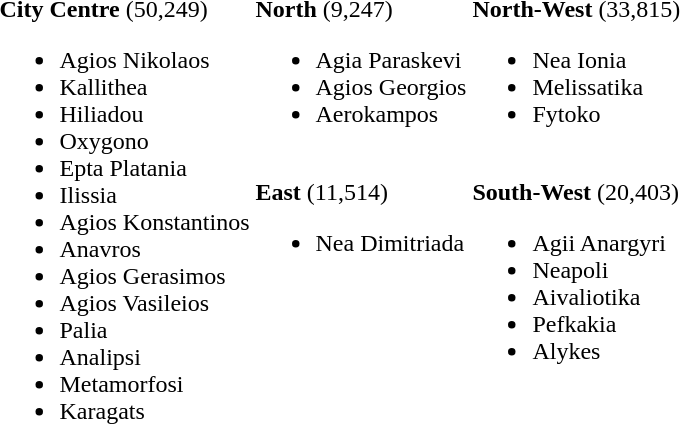<table>
<tr>
<td valign="top"><br><strong>City Centre</strong> (50,249)<ul><li>Agios Nikolaos</li><li>Kallithea</li><li>Hiliadou</li><li>Oxygono</li><li>Epta Platania</li><li>Ilissia</li><li>Agios Konstantinos</li><li>Anavros</li><li>Agios Gerasimos</li><li>Agios Vasileios</li><li>Palia</li><li>Analipsi</li><li>Metamorfosi</li><li>Karagats</li></ul></td>
<td valign="top"><br><strong>North</strong> (9,247)<ul><li>Agia Paraskevi</li><li>Agios Georgios</li><li>Aerokampos</li></ul><br>
<strong>East</strong> (11,514)<ul><li>Nea Dimitriada</li></ul></td>
<td valign="top"><br><strong>North-West</strong> (33,815)<ul><li>Nea Ionia</li><li>Melissatika</li><li>Fytoko</li></ul><br>
<strong>South-West</strong> (20,403)<ul><li>Agii Anargyri</li><li>Neapoli</li><li>Aivaliotika</li><li>Pefkakia</li><li>Alykes</li></ul></td>
</tr>
</table>
